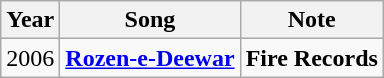<table class="wikitable">
<tr>
<th>Year</th>
<th>Song</th>
<th>Note</th>
</tr>
<tr>
<td>2006</td>
<td><strong><a href='#'>Rozen-e-Deewar</a></strong></td>
<td><strong>Fire Records</strong></td>
</tr>
</table>
